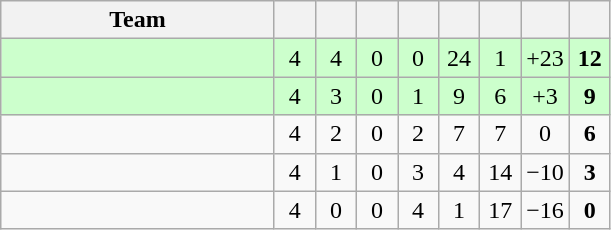<table class="wikitable" style="text-align:center">
<tr>
<th width="175">Team</th>
<th width="20"></th>
<th width="20"></th>
<th width="20"></th>
<th width="20"></th>
<th width="20"></th>
<th width="20"></th>
<th width="20"></th>
<th width="20"></th>
</tr>
<tr bgcolor=ccffcc>
<td align=left></td>
<td>4</td>
<td>4</td>
<td>0</td>
<td>0</td>
<td>24</td>
<td>1</td>
<td>+23</td>
<td><strong>12</strong></td>
</tr>
<tr bgcolor=ccffcc>
<td align=left></td>
<td>4</td>
<td>3</td>
<td>0</td>
<td>1</td>
<td>9</td>
<td>6</td>
<td>+3</td>
<td><strong>9</strong></td>
</tr>
<tr>
<td align=left></td>
<td>4</td>
<td>2</td>
<td>0</td>
<td>2</td>
<td>7</td>
<td>7</td>
<td>0</td>
<td><strong>6</strong></td>
</tr>
<tr>
<td align=left></td>
<td>4</td>
<td>1</td>
<td>0</td>
<td>3</td>
<td>4</td>
<td>14</td>
<td>−10</td>
<td><strong>3</strong></td>
</tr>
<tr>
<td align=left></td>
<td>4</td>
<td>0</td>
<td>0</td>
<td>4</td>
<td>1</td>
<td>17</td>
<td>−16</td>
<td><strong>0</strong></td>
</tr>
</table>
